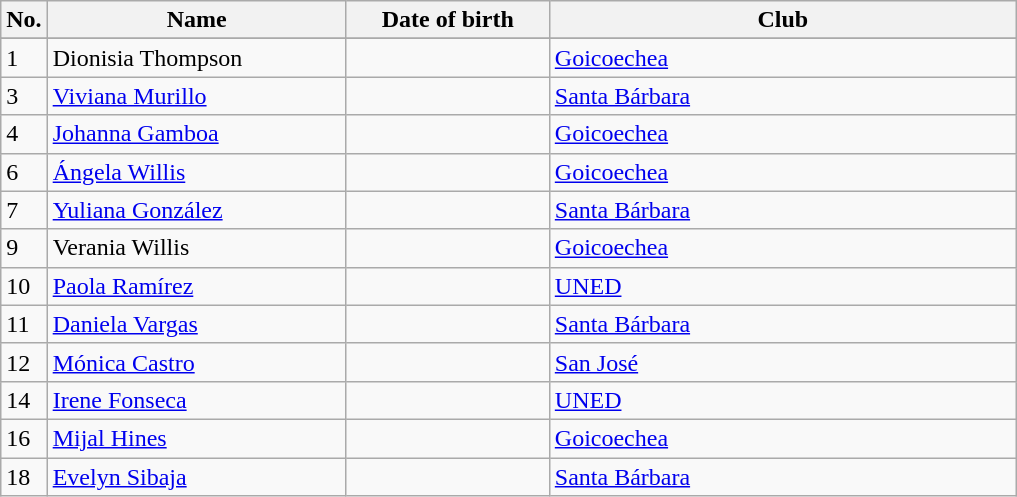<table class=wikitable sortable style=font-size:100%; text-align:center;>
<tr>
<th>No.</th>
<th style=width:12em>Name</th>
<th style=width:8em>Date of birth</th>
<th style=width:19em>Club</th>
</tr>
<tr>
</tr>
<tr ||>
</tr>
<tr>
<td>1</td>
<td>Dionisia Thompson</td>
<td></td>
<td><a href='#'>Goicoechea</a></td>
</tr>
<tr>
<td>3</td>
<td><a href='#'>Viviana Murillo</a></td>
<td></td>
<td><a href='#'>Santa Bárbara</a></td>
</tr>
<tr>
<td>4</td>
<td><a href='#'>Johanna Gamboa</a></td>
<td></td>
<td><a href='#'>Goicoechea</a></td>
</tr>
<tr>
<td>6</td>
<td><a href='#'>Ángela Willis </a></td>
<td></td>
<td><a href='#'>Goicoechea</a></td>
</tr>
<tr>
<td>7</td>
<td><a href='#'>Yuliana González</a></td>
<td></td>
<td><a href='#'>Santa Bárbara</a></td>
</tr>
<tr>
<td>9</td>
<td>Verania Willis</td>
<td></td>
<td><a href='#'>Goicoechea</a></td>
</tr>
<tr>
<td>10</td>
<td><a href='#'>Paola Ramírez</a></td>
<td></td>
<td><a href='#'>UNED</a></td>
</tr>
<tr>
<td>11</td>
<td><a href='#'>Daniela Vargas</a></td>
<td></td>
<td><a href='#'>Santa Bárbara</a></td>
</tr>
<tr>
<td>12</td>
<td><a href='#'>Mónica Castro</a></td>
<td></td>
<td><a href='#'>San José</a></td>
</tr>
<tr>
<td>14</td>
<td><a href='#'>Irene Fonseca</a></td>
<td></td>
<td><a href='#'>UNED</a></td>
</tr>
<tr>
<td>16</td>
<td><a href='#'>Mijal Hines</a></td>
<td></td>
<td><a href='#'>Goicoechea</a></td>
</tr>
<tr>
<td>18</td>
<td><a href='#'>Evelyn Sibaja</a></td>
<td></td>
<td><a href='#'>Santa Bárbara</a></td>
</tr>
</table>
